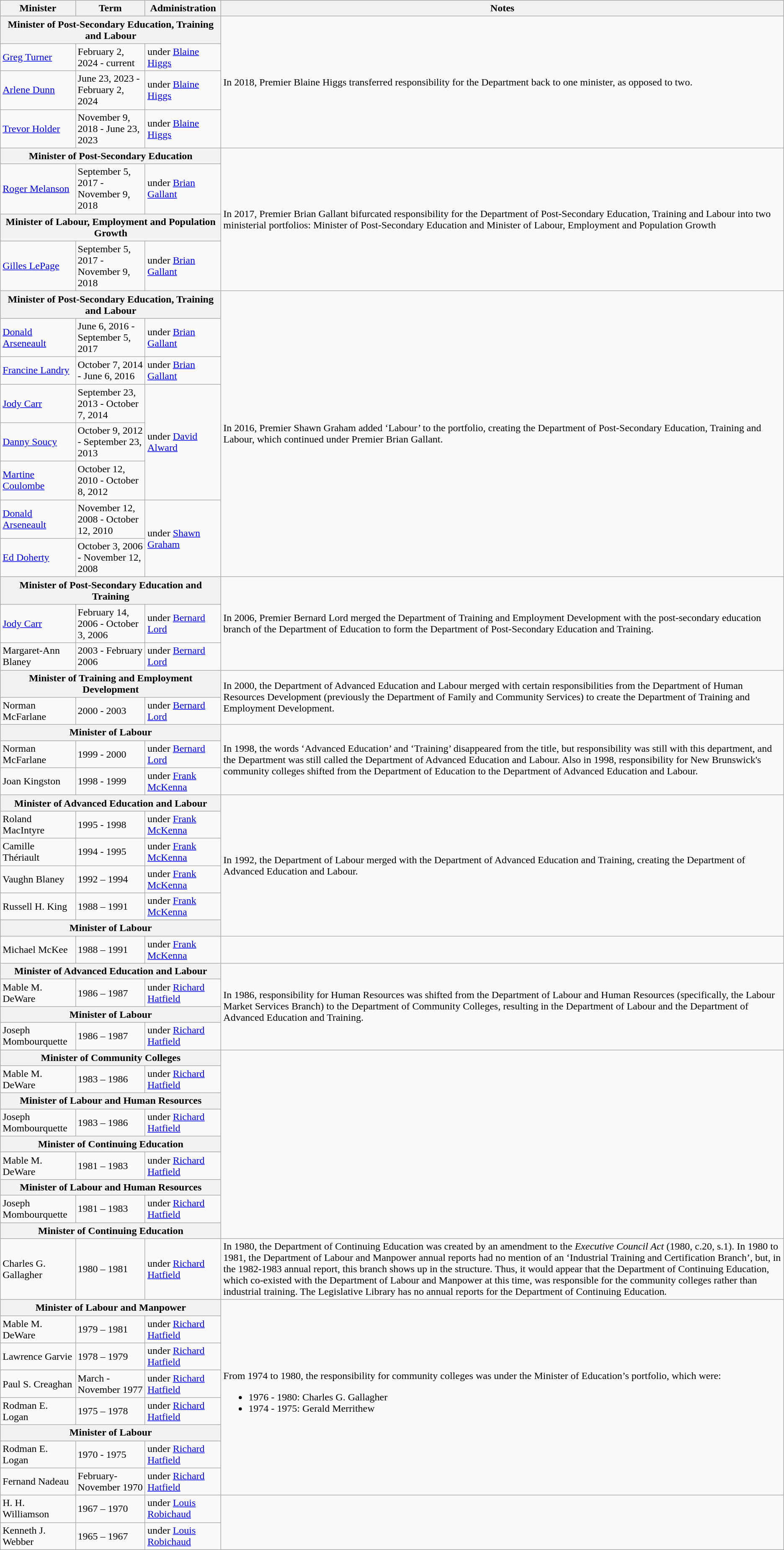<table class="wikitable">
<tr>
<th>Minister</th>
<th>Term</th>
<th>Administration</th>
<th>Notes</th>
</tr>
<tr>
<th colspan="3">Minister of Post-Secondary Education, Training and Labour</th>
<td rowspan="4">In 2018, Premier Blaine Higgs transferred responsibility for the Department back to one minister, as opposed to two.</td>
</tr>
<tr>
<td><a href='#'>Greg Turner</a></td>
<td>February 2, 2024 - current</td>
<td>under <a href='#'>Blaine Higgs</a></td>
</tr>
<tr>
<td><a href='#'>Arlene Dunn</a></td>
<td>June 23, 2023 - February 2, 2024</td>
<td>under <a href='#'>Blaine Higgs</a></td>
</tr>
<tr>
<td><a href='#'>Trevor Holder</a></td>
<td>November 9, 2018 - June 23, 2023</td>
<td>under <a href='#'>Blaine Higgs</a></td>
</tr>
<tr>
<th colspan="3">Minister of Post-Secondary Education</th>
<td rowspan="4">In 2017, Premier Brian Gallant bifurcated responsibility for the Department of Post-Secondary Education, Training and Labour into two ministerial portfolios: Minister of Post-Secondary Education and Minister of Labour, Employment and Population Growth</td>
</tr>
<tr>
<td><a href='#'>Roger Melanson</a></td>
<td>September 5, 2017 - November 9, 2018</td>
<td>under <a href='#'>Brian Gallant</a></td>
</tr>
<tr>
<th colspan="3">Minister of Labour, Employment and Population Growth</th>
</tr>
<tr>
<td><a href='#'>Gilles LePage</a></td>
<td>September 5, 2017 - November 9, 2018</td>
<td>under <a href='#'>Brian Gallant</a></td>
</tr>
<tr>
<th colspan="3">Minister of Post-Secondary Education, Training and Labour</th>
<td rowspan="8">In 2016, Premier Shawn Graham added ‘Labour’ to the portfolio, creating the Department of Post-Secondary Education, Training and Labour, which continued under Premier Brian Gallant.</td>
</tr>
<tr>
<td><a href='#'>Donald Arseneault</a></td>
<td>June 6, 2016 - September 5, 2017</td>
<td>under <a href='#'>Brian Gallant</a></td>
</tr>
<tr>
<td><a href='#'>Francine Landry</a></td>
<td>October 7, 2014 - June 6, 2016</td>
<td>under <a href='#'>Brian Gallant</a></td>
</tr>
<tr>
<td><a href='#'>Jody Carr</a></td>
<td>September 23, 2013 - October 7, 2014</td>
<td rowspan="3">under <a href='#'>David Alward</a></td>
</tr>
<tr>
<td><a href='#'>Danny Soucy</a></td>
<td>October 9, 2012 - September 23, 2013</td>
</tr>
<tr>
<td><a href='#'>Martine Coulombe</a></td>
<td>October 12, 2010 - October 8, 2012</td>
</tr>
<tr>
<td><a href='#'>Donald Arseneault</a></td>
<td>November 12, 2008 - October 12, 2010</td>
<td rowspan="2">under <a href='#'>Shawn Graham</a></td>
</tr>
<tr>
<td><a href='#'>Ed Doherty</a></td>
<td>October 3, 2006 - November 12, 2008</td>
</tr>
<tr>
<th colspan="3">Minister of Post-Secondary Education and Training</th>
<td rowspan="3">In 2006, Premier Bernard Lord merged the Department of Training and Employment Development with the post-secondary education branch of the Department of Education to form the Department of Post-Secondary Education and Training.</td>
</tr>
<tr>
<td><a href='#'>Jody Carr</a></td>
<td>February 14, 2006 - October 3, 2006</td>
<td>under <a href='#'>Bernard Lord</a></td>
</tr>
<tr>
<td>Margaret-Ann Blaney</td>
<td>2003 - February 2006</td>
<td>under <a href='#'>Bernard Lord</a></td>
</tr>
<tr>
<th colspan="3">Minister of Training and Employment Development</th>
<td rowspan="2">In 2000, the Department of Advanced Education and Labour merged with certain responsibilities from the Department of Human Resources Development (previously the Department of Family and Community Services) to create the Department of Training and Employment Development.</td>
</tr>
<tr>
<td>Norman McFarlane</td>
<td>2000 - 2003</td>
<td>under <a href='#'>Bernard Lord</a></td>
</tr>
<tr>
<th colspan="3">Minister of Labour</th>
<td rowspan="3">In 1998, the words ‘Advanced Education’ and ‘Training’ disappeared from the title, but responsibility was still with this department, and the Department was still called the Department of Advanced Education and Labour. Also in 1998, responsibility for New Brunswick's community colleges shifted from the Department of Education to the Department of Advanced Education and Labour.</td>
</tr>
<tr>
<td>Norman McFarlane</td>
<td>1999 - 2000</td>
<td>under <a href='#'>Bernard Lord</a></td>
</tr>
<tr>
<td>Joan Kingston</td>
<td>1998 - 1999</td>
<td>under <a href='#'>Frank McKenna</a></td>
</tr>
<tr>
<th colspan="3">Minister of Advanced Education and Labour</th>
<td rowspan="6">In 1992, the Department of Labour merged with the Department of Advanced Education and Training, creating the Department of Advanced Education and Labour.</td>
</tr>
<tr>
<td>Roland MacIntyre</td>
<td>1995 - 1998</td>
<td>under <a href='#'>Frank McKenna</a></td>
</tr>
<tr>
<td>Camille Thériault</td>
<td>1994 - 1995</td>
<td>under <a href='#'>Frank McKenna</a></td>
</tr>
<tr>
<td>Vaughn Blaney</td>
<td>1992 – 1994</td>
<td>under <a href='#'>Frank McKenna</a></td>
</tr>
<tr>
<td>Russell H. King</td>
<td>1988 – 1991</td>
<td>under <a href='#'>Frank McKenna</a></td>
</tr>
<tr>
<th colspan="3">Minister of Labour</th>
</tr>
<tr>
<td>Michael McKee</td>
<td>1988 – 1991</td>
<td>under <a href='#'>Frank McKenna</a></td>
<td></td>
</tr>
<tr>
<th colspan="3">Minister of Advanced Education and Labour</th>
<td rowspan="4">In 1986, responsibility for Human Resources was shifted from the Department of Labour and Human Resources (specifically, the Labour Market Services Branch) to the Department of Community Colleges, resulting in the Department of Labour and the Department of Advanced Education and Training.</td>
</tr>
<tr>
<td>Mable M. DeWare</td>
<td>1986 – 1987</td>
<td>under <a href='#'>Richard Hatfield</a></td>
</tr>
<tr>
<th colspan="3">Minister of Labour</th>
</tr>
<tr>
<td>Joseph Mombourquette</td>
<td>1986 – 1987</td>
<td>under <a href='#'>Richard Hatfield</a></td>
</tr>
<tr>
<th colspan="3">Minister of Community Colleges</th>
<td rowspan="9"></td>
</tr>
<tr>
<td>Mable M. DeWare</td>
<td>1983 – 1986</td>
<td>under <a href='#'>Richard Hatfield</a></td>
</tr>
<tr>
<th colspan="3">Minister of Labour and Human Resources</th>
</tr>
<tr>
<td>Joseph Mombourquette</td>
<td>1983 – 1986</td>
<td>under <a href='#'>Richard Hatfield</a></td>
</tr>
<tr>
<th colspan="3">Minister of Continuing Education</th>
</tr>
<tr>
<td>Mable M. DeWare</td>
<td>1981 – 1983</td>
<td>under <a href='#'>Richard Hatfield</a></td>
</tr>
<tr>
<th colspan="3">Minister of Labour and Human Resources</th>
</tr>
<tr>
<td>Joseph Mombourquette</td>
<td>1981 – 1983</td>
<td>under <a href='#'>Richard Hatfield</a></td>
</tr>
<tr>
<th colspan="3">Minister of Continuing Education</th>
</tr>
<tr>
<td>Charles G. Gallagher</td>
<td>1980 – 1981</td>
<td>under <a href='#'>Richard Hatfield</a></td>
<td>In 1980, the Department of Continuing Education was created by an amendment to the <em>Executive Council Act</em> (1980, c.20, s.1). In 1980 to 1981, the Department of Labour and Manpower annual reports had no mention of an ‘Industrial Training and Certification Branch’, but, in the 1982-1983 annual report, this branch shows up in the structure. Thus, it would appear that the Department of Continuing Education, which co-existed with the Department of Labour and Manpower at this time, was responsible for the community colleges rather than industrial training. The Legislative Library has no annual reports for the Department of Continuing Education<em>.</em></td>
</tr>
<tr>
<th colspan="3">Minister of Labour and Manpower</th>
<td rowspan="8">From 1974 to 1980, the responsibility for community colleges was under the Minister of Education’s portfolio, which were:<br><ul><li>1976 - 1980: Charles G. Gallagher</li><li>1974 - 1975: Gerald Merrithew</li></ul></td>
</tr>
<tr>
<td>Mable M. DeWare</td>
<td>1979 – 1981</td>
<td>under <a href='#'>Richard Hatfield</a></td>
</tr>
<tr>
<td>Lawrence Garvie</td>
<td>1978 – 1979</td>
<td>under <a href='#'>Richard Hatfield</a></td>
</tr>
<tr>
<td>Paul S. Creaghan</td>
<td>March - November 1977</td>
<td>under <a href='#'>Richard Hatfield</a></td>
</tr>
<tr>
<td>Rodman E. Logan</td>
<td>1975 – 1978</td>
<td>under <a href='#'>Richard Hatfield</a></td>
</tr>
<tr>
<th colspan="3">Minister of Labour</th>
</tr>
<tr>
<td>Rodman E. Logan</td>
<td>1970 - 1975</td>
<td>under <a href='#'>Richard Hatfield</a></td>
</tr>
<tr>
<td>Fernand Nadeau</td>
<td>February- November 1970</td>
<td>under <a href='#'>Richard Hatfield</a></td>
</tr>
<tr>
<td>H. H. Williamson</td>
<td>1967 – 1970</td>
<td>under <a href='#'>Louis Robichaud</a></td>
<td rowspan="2"></td>
</tr>
<tr>
<td>Kenneth J. Webber</td>
<td>1965 – 1967</td>
<td>under <a href='#'>Louis Robichaud</a></td>
</tr>
</table>
